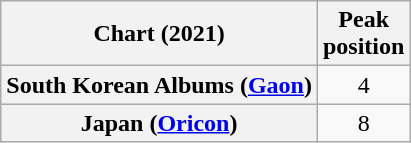<table class="wikitable plainrowheaders" style="text-align:center">
<tr>
<th scope="col">Chart (2021)</th>
<th scope="col">Peak<br>position</th>
</tr>
<tr>
<th scope="row">South Korean Albums (<a href='#'>Gaon</a>)</th>
<td>4</td>
</tr>
<tr>
<th scope="row">Japan (<a href='#'>Oricon</a>)</th>
<td>8</td>
</tr>
</table>
